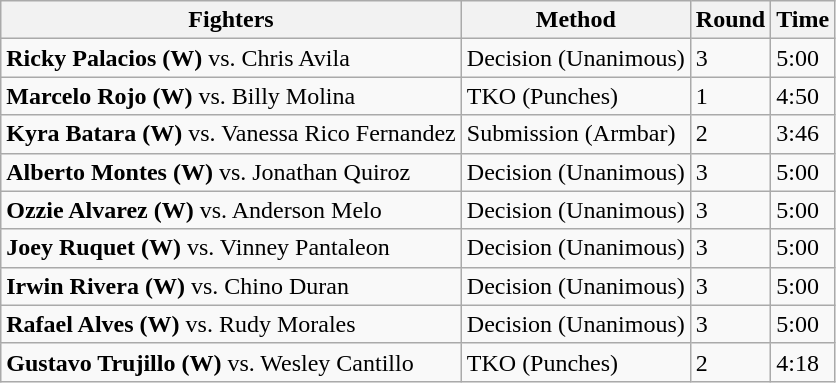<table class="wikitable">
<tr>
<th>Fighters</th>
<th>Method</th>
<th>Round</th>
<th>Time</th>
</tr>
<tr>
<td><strong>Ricky Palacios (W)</strong> vs. Chris Avila</td>
<td>Decision (Unanimous)</td>
<td>3</td>
<td>5:00</td>
</tr>
<tr>
<td><strong>Marcelo Rojo (W)</strong> vs. Billy Molina</td>
<td>TKO (Punches)</td>
<td>1</td>
<td>4:50</td>
</tr>
<tr>
<td><strong>Kyra Batara (W)</strong> vs. Vanessa Rico Fernandez</td>
<td>Submission (Armbar)</td>
<td>2</td>
<td>3:46</td>
</tr>
<tr>
<td><strong>Alberto Montes (W)</strong> vs. Jonathan Quiroz</td>
<td>Decision (Unanimous)</td>
<td>3</td>
<td>5:00</td>
</tr>
<tr>
<td><strong>Ozzie Alvarez (W)</strong> vs. Anderson Melo</td>
<td>Decision (Unanimous)</td>
<td>3</td>
<td>5:00</td>
</tr>
<tr>
<td><strong>Joey Ruquet (W)</strong> vs. Vinney Pantaleon</td>
<td>Decision (Unanimous)</td>
<td>3</td>
<td>5:00</td>
</tr>
<tr>
<td><strong>Irwin Rivera (W)</strong> vs. Chino Duran</td>
<td>Decision (Unanimous)</td>
<td>3</td>
<td>5:00</td>
</tr>
<tr>
<td><strong>Rafael Alves (W)</strong> vs. Rudy Morales</td>
<td>Decision (Unanimous)</td>
<td>3</td>
<td>5:00</td>
</tr>
<tr>
<td><strong>Gustavo Trujillo (W)</strong> vs. Wesley Cantillo</td>
<td>TKO (Punches)</td>
<td>2</td>
<td>4:18</td>
</tr>
</table>
